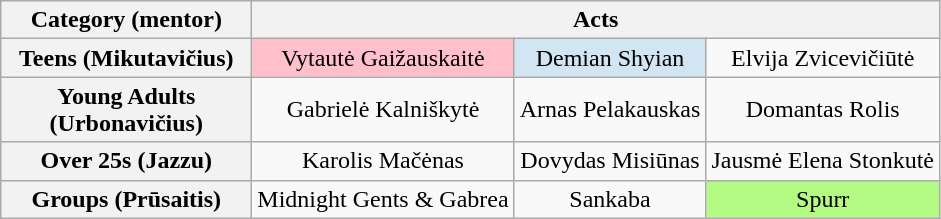<table class="wikitable" style="text-align:center">
<tr>
<th scope="col" style="width:160px;">Category (mentor)</th>
<th scope="col" colspan="3">Acts</th>
</tr>
<tr>
<th scope="row">Teens (Mikutavičius)</th>
<td bgcolor="pink">Vytautė Gaižauskaitė</td>
<td bgcolor="#D1E5F3">Demian Shyian</td>
<td>Elvija Zvicevičiūtė</td>
</tr>
<tr>
<th scope="row">Young Adults (Urbonavičius)</th>
<td>Gabrielė Kalniškytė</td>
<td>Arnas Pelakauskas</td>
<td>Domantas Rolis</td>
</tr>
<tr>
<th scope="row">Over 25s (Jazzu)</th>
<td>Karolis Mačėnas</td>
<td>Dovydas Misiūnas</td>
<td>Jausmė Elena Stonkutė</td>
</tr>
<tr>
<th scope="row">Groups (Prūsaitis)</th>
<td>Midnight Gents & Gabrea</td>
<td>Sankaba</td>
<td bgcolor="#b4fb84">Spurr</td>
</tr>
</table>
